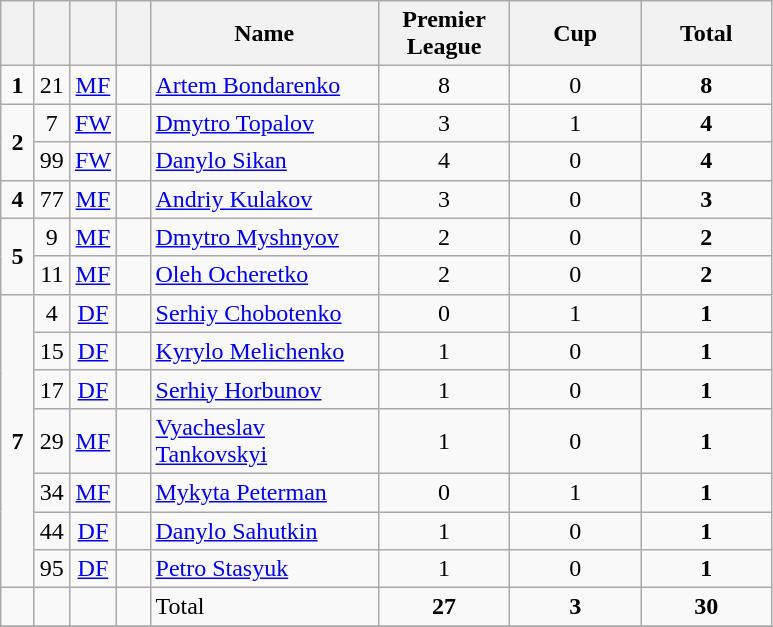<table class="wikitable" style="text-align:center">
<tr>
<th width=15></th>
<th width=15></th>
<th width=15></th>
<th width=15></th>
<th width=145>Name</th>
<th width=80><strong>Premier League</strong></th>
<th width=80><strong>Cup</strong></th>
<th width=80>Total</th>
</tr>
<tr>
<td><strong>1</strong></td>
<td>21</td>
<td><a href='#'>MF</a></td>
<td></td>
<td align=left><a href='#'>Artem Bondarenko</a></td>
<td>8</td>
<td>0</td>
<td><strong>8</strong></td>
</tr>
<tr>
<td rowspan=2><strong>2</strong></td>
<td>7</td>
<td><a href='#'>FW</a></td>
<td></td>
<td align=left><a href='#'>Dmytro Topalov</a></td>
<td>3</td>
<td>1</td>
<td><strong>4</strong></td>
</tr>
<tr>
<td>99</td>
<td><a href='#'>FW</a></td>
<td></td>
<td align=left><a href='#'>Danylo Sikan</a></td>
<td>4</td>
<td>0</td>
<td><strong>4</strong></td>
</tr>
<tr>
<td><strong>4</strong></td>
<td>77</td>
<td><a href='#'>MF</a></td>
<td></td>
<td align=left><a href='#'>Andriy Kulakov</a></td>
<td>3</td>
<td>0</td>
<td><strong>3</strong></td>
</tr>
<tr>
<td rowspan=2><strong>5</strong></td>
<td>9</td>
<td><a href='#'>MF</a></td>
<td></td>
<td align=left><a href='#'>Dmytro Myshnyov</a></td>
<td>2</td>
<td>0</td>
<td><strong>2</strong></td>
</tr>
<tr>
<td>11</td>
<td><a href='#'>MF</a></td>
<td></td>
<td align=left><a href='#'>Oleh Ocheretko</a></td>
<td>2</td>
<td>0</td>
<td><strong>2</strong></td>
</tr>
<tr>
<td rowspan=7><strong>7</strong></td>
<td>4</td>
<td><a href='#'>DF</a></td>
<td></td>
<td align=left><a href='#'>Serhiy Chobotenko</a></td>
<td>0</td>
<td>1</td>
<td><strong>1</strong></td>
</tr>
<tr>
<td>15</td>
<td><a href='#'>DF</a></td>
<td></td>
<td align=left><a href='#'>Kyrylo Melichenko</a></td>
<td>1</td>
<td>0</td>
<td><strong>1</strong></td>
</tr>
<tr>
<td>17</td>
<td><a href='#'>DF</a></td>
<td></td>
<td align=left><a href='#'>Serhiy Horbunov</a></td>
<td>1</td>
<td>0</td>
<td><strong>1</strong></td>
</tr>
<tr>
<td>29</td>
<td><a href='#'>MF</a></td>
<td></td>
<td align=left><a href='#'>Vyacheslav Tankovskyi</a></td>
<td>1</td>
<td>0</td>
<td><strong>1</strong></td>
</tr>
<tr>
<td>34</td>
<td><a href='#'>MF</a></td>
<td></td>
<td align=left><a href='#'>Mykyta Peterman</a></td>
<td>0</td>
<td>1</td>
<td><strong>1</strong></td>
</tr>
<tr>
<td>44</td>
<td><a href='#'>DF</a></td>
<td></td>
<td align=left><a href='#'>Danylo Sahutkin</a></td>
<td>1</td>
<td>0</td>
<td><strong>1</strong></td>
</tr>
<tr>
<td>95</td>
<td><a href='#'>DF</a></td>
<td></td>
<td align=left><a href='#'>Petro Stasyuk</a></td>
<td>1</td>
<td>0</td>
<td><strong>1</strong></td>
</tr>
<tr>
<td></td>
<td></td>
<td></td>
<td></td>
<td align=left>Total</td>
<td><strong>27</strong></td>
<td><strong>3</strong></td>
<td><strong>30</strong></td>
</tr>
<tr>
</tr>
</table>
